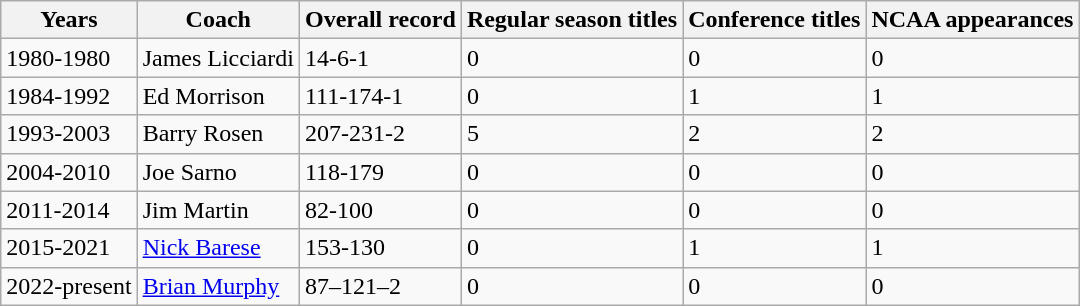<table class="wikitable">
<tr>
<th>Years</th>
<th>Coach</th>
<th>Overall record</th>
<th>Regular season titles</th>
<th>Conference titles</th>
<th>NCAA appearances</th>
</tr>
<tr>
<td>1980-1980</td>
<td>James Licciardi</td>
<td>14-6-1</td>
<td>0</td>
<td>0</td>
<td>0</td>
</tr>
<tr>
<td>1984-1992</td>
<td>Ed Morrison</td>
<td>111-174-1</td>
<td>0</td>
<td>1</td>
<td>1</td>
</tr>
<tr>
<td>1993-2003</td>
<td>Barry Rosen</td>
<td>207-231-2</td>
<td>5</td>
<td>2</td>
<td>2</td>
</tr>
<tr>
<td>2004-2010</td>
<td>Joe Sarno</td>
<td>118-179</td>
<td>0</td>
<td>0</td>
<td>0</td>
</tr>
<tr>
<td>2011-2014</td>
<td>Jim Martin</td>
<td>82-100</td>
<td>0</td>
<td>0</td>
<td>0</td>
</tr>
<tr>
<td>2015-2021</td>
<td><a href='#'>Nick Barese</a></td>
<td>153-130</td>
<td>0</td>
<td>1</td>
<td>1</td>
</tr>
<tr>
<td>2022-present</td>
<td><a href='#'>Brian Murphy</a></td>
<td>87–121–2</td>
<td>0</td>
<td>0</td>
<td>0</td>
</tr>
</table>
